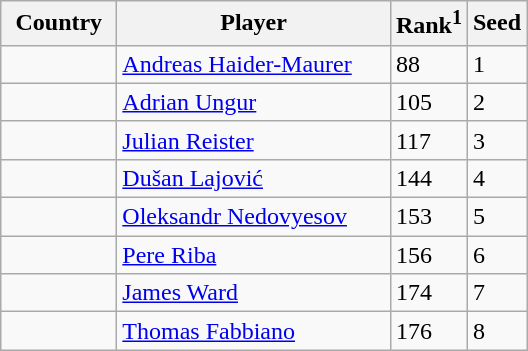<table class="sortable wikitable">
<tr>
<th width="70">Country</th>
<th width="175">Player</th>
<th>Rank<sup>1</sup></th>
<th>Seed</th>
</tr>
<tr>
<td></td>
<td><a href='#'>Andreas Haider-Maurer</a></td>
<td>88</td>
<td>1</td>
</tr>
<tr>
<td></td>
<td><a href='#'>Adrian Ungur</a></td>
<td>105</td>
<td>2</td>
</tr>
<tr>
<td></td>
<td><a href='#'>Julian Reister</a></td>
<td>117</td>
<td>3</td>
</tr>
<tr>
<td></td>
<td><a href='#'>Dušan Lajović</a></td>
<td>144</td>
<td>4</td>
</tr>
<tr>
<td></td>
<td><a href='#'>Oleksandr Nedovyesov</a></td>
<td>153</td>
<td>5</td>
</tr>
<tr>
<td></td>
<td><a href='#'>Pere Riba</a></td>
<td>156</td>
<td>6</td>
</tr>
<tr>
<td></td>
<td><a href='#'>James Ward</a></td>
<td>174</td>
<td>7</td>
</tr>
<tr>
<td></td>
<td><a href='#'>Thomas Fabbiano</a></td>
<td>176</td>
<td>8</td>
</tr>
</table>
